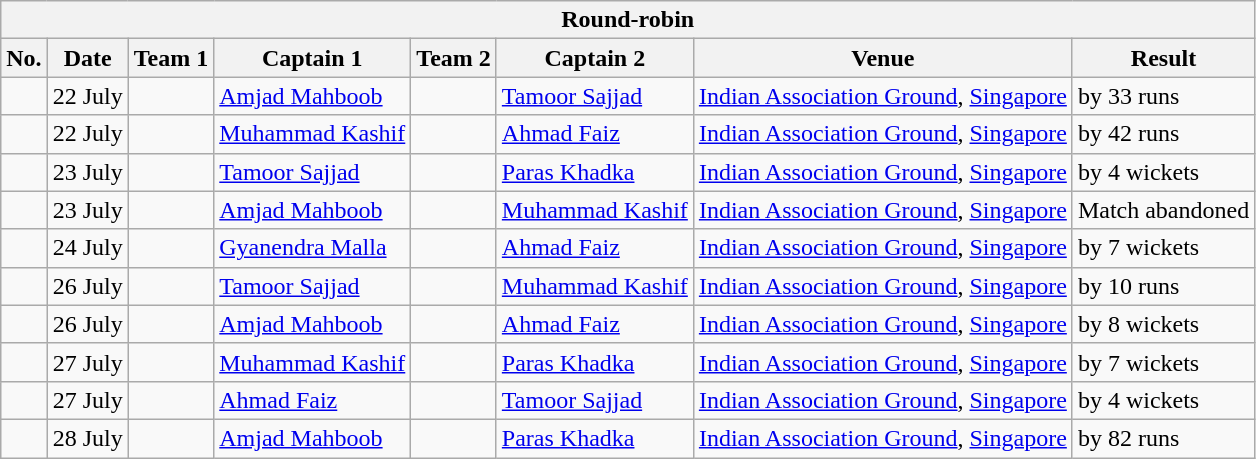<table class="wikitable">
<tr>
<th colspan="8">Round-robin</th>
</tr>
<tr>
<th>No.</th>
<th>Date</th>
<th>Team 1</th>
<th>Captain 1</th>
<th>Team 2</th>
<th>Captain 2</th>
<th>Venue</th>
<th>Result</th>
</tr>
<tr>
<td></td>
<td>22 July</td>
<td></td>
<td><a href='#'>Amjad Mahboob</a></td>
<td></td>
<td><a href='#'>Tamoor Sajjad</a></td>
<td><a href='#'>Indian Association Ground</a>, <a href='#'>Singapore</a></td>
<td> by 33 runs</td>
</tr>
<tr>
<td></td>
<td>22 July</td>
<td></td>
<td><a href='#'>Muhammad Kashif</a></td>
<td></td>
<td><a href='#'>Ahmad Faiz</a></td>
<td><a href='#'>Indian Association Ground</a>, <a href='#'>Singapore</a></td>
<td> by 42 runs</td>
</tr>
<tr>
<td></td>
<td>23 July</td>
<td></td>
<td><a href='#'>Tamoor Sajjad</a></td>
<td></td>
<td><a href='#'>Paras Khadka</a></td>
<td><a href='#'>Indian Association Ground</a>, <a href='#'>Singapore</a></td>
<td> by 4 wickets</td>
</tr>
<tr>
<td></td>
<td>23 July</td>
<td></td>
<td><a href='#'>Amjad Mahboob</a></td>
<td></td>
<td><a href='#'>Muhammad Kashif</a></td>
<td><a href='#'>Indian Association Ground</a>, <a href='#'>Singapore</a></td>
<td>Match abandoned</td>
</tr>
<tr>
<td></td>
<td>24 July</td>
<td></td>
<td><a href='#'>Gyanendra Malla</a></td>
<td></td>
<td><a href='#'>Ahmad Faiz</a></td>
<td><a href='#'>Indian Association Ground</a>, <a href='#'>Singapore</a></td>
<td> by 7 wickets</td>
</tr>
<tr>
<td></td>
<td>26 July</td>
<td></td>
<td><a href='#'>Tamoor Sajjad</a></td>
<td></td>
<td><a href='#'>Muhammad Kashif</a></td>
<td><a href='#'>Indian Association Ground</a>, <a href='#'>Singapore</a></td>
<td> by 10 runs</td>
</tr>
<tr>
<td></td>
<td>26 July</td>
<td></td>
<td><a href='#'>Amjad Mahboob</a></td>
<td></td>
<td><a href='#'>Ahmad Faiz</a></td>
<td><a href='#'>Indian Association Ground</a>, <a href='#'>Singapore</a></td>
<td> by 8 wickets</td>
</tr>
<tr>
<td></td>
<td>27 July</td>
<td></td>
<td><a href='#'>Muhammad Kashif</a></td>
<td></td>
<td><a href='#'>Paras Khadka</a></td>
<td><a href='#'>Indian Association Ground</a>, <a href='#'>Singapore</a></td>
<td> by 7 wickets</td>
</tr>
<tr>
<td></td>
<td>27 July</td>
<td></td>
<td><a href='#'>Ahmad Faiz</a></td>
<td></td>
<td><a href='#'>Tamoor Sajjad</a></td>
<td><a href='#'>Indian Association Ground</a>, <a href='#'>Singapore</a></td>
<td> by 4 wickets</td>
</tr>
<tr>
<td></td>
<td>28 July</td>
<td></td>
<td><a href='#'>Amjad Mahboob</a></td>
<td></td>
<td><a href='#'>Paras Khadka</a></td>
<td><a href='#'>Indian Association Ground</a>, <a href='#'>Singapore</a></td>
<td> by 82 runs</td>
</tr>
</table>
